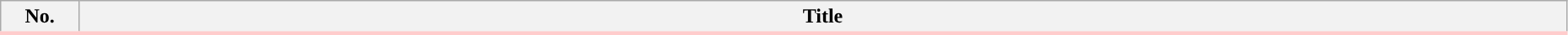<table class="wikitable" width="98%">
<tr style="border-bottom:3px solid #FCC;”">
<th width="5%">No.</th>
<th>Title<br>
</th>
</tr>
</table>
